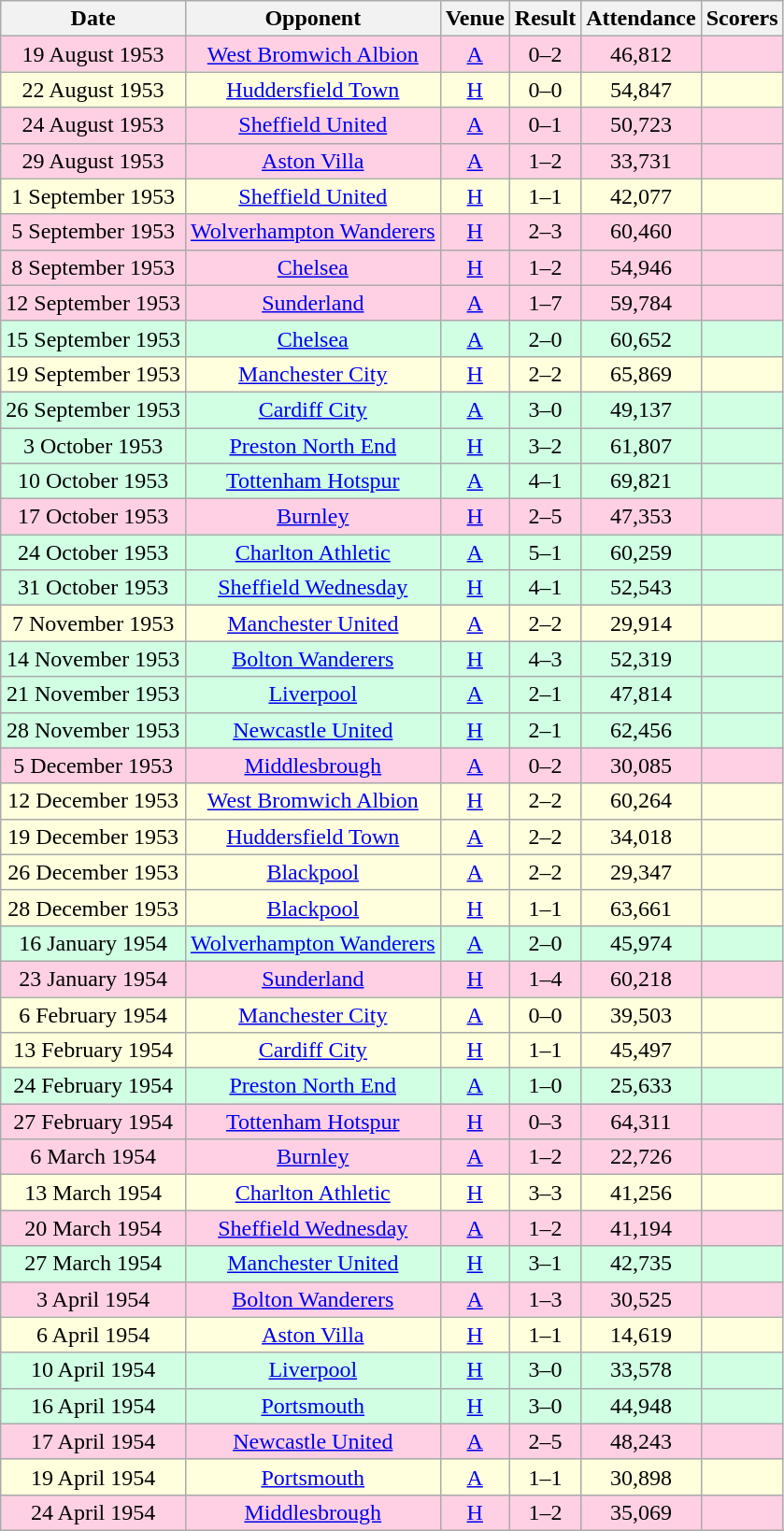<table class="wikitable sortable" style="text-align:center;">
<tr>
<th>Date</th>
<th>Opponent</th>
<th>Venue</th>
<th>Result</th>
<th>Attendance</th>
<th>Scorers</th>
</tr>
<tr style="background:#ffd0e3;">
<td>19 August 1953</td>
<td><a href='#'>West Bromwich Albion</a></td>
<td><a href='#'>A</a></td>
<td>0–2</td>
<td>46,812</td>
<td></td>
</tr>
<tr style="background:#ffffdd;">
<td>22 August 1953</td>
<td><a href='#'>Huddersfield Town</a></td>
<td><a href='#'>H</a></td>
<td>0–0</td>
<td>54,847</td>
<td></td>
</tr>
<tr style="background:#ffd0e3;">
<td>24 August 1953</td>
<td><a href='#'>Sheffield United</a></td>
<td><a href='#'>A</a></td>
<td>0–1</td>
<td>50,723</td>
<td></td>
</tr>
<tr style="background:#ffd0e3;">
<td>29 August 1953</td>
<td><a href='#'>Aston Villa</a></td>
<td><a href='#'>A</a></td>
<td>1–2</td>
<td>33,731</td>
<td></td>
</tr>
<tr style="background:#ffffdd;">
<td>1 September 1953</td>
<td><a href='#'>Sheffield United</a></td>
<td><a href='#'>H</a></td>
<td>1–1</td>
<td>42,077</td>
<td></td>
</tr>
<tr style="background:#ffd0e3;">
<td>5 September 1953</td>
<td><a href='#'>Wolverhampton Wanderers</a></td>
<td><a href='#'>H</a></td>
<td>2–3</td>
<td>60,460</td>
<td></td>
</tr>
<tr style="background:#ffd0e3;">
<td>8 September 1953</td>
<td><a href='#'>Chelsea</a></td>
<td><a href='#'>H</a></td>
<td>1–2</td>
<td>54,946</td>
<td></td>
</tr>
<tr style="background:#ffd0e3;">
<td>12 September 1953</td>
<td><a href='#'>Sunderland</a></td>
<td><a href='#'>A</a></td>
<td>1–7</td>
<td>59,784</td>
<td></td>
</tr>
<tr style="background:#d0ffe3;">
<td>15 September 1953</td>
<td><a href='#'>Chelsea</a></td>
<td><a href='#'>A</a></td>
<td>2–0</td>
<td>60,652</td>
<td></td>
</tr>
<tr style="background:#ffffdd;">
<td>19 September 1953</td>
<td><a href='#'>Manchester City</a></td>
<td><a href='#'>H</a></td>
<td>2–2</td>
<td>65,869</td>
<td></td>
</tr>
<tr style="background:#d0ffe3;">
<td>26 September 1953</td>
<td><a href='#'>Cardiff City</a></td>
<td><a href='#'>A</a></td>
<td>3–0</td>
<td>49,137</td>
<td></td>
</tr>
<tr style="background:#d0ffe3;">
<td>3 October 1953</td>
<td><a href='#'>Preston North End</a></td>
<td><a href='#'>H</a></td>
<td>3–2</td>
<td>61,807</td>
<td></td>
</tr>
<tr style="background:#d0ffe3;">
<td>10 October 1953</td>
<td><a href='#'>Tottenham Hotspur</a></td>
<td><a href='#'>A</a></td>
<td>4–1</td>
<td>69,821</td>
<td></td>
</tr>
<tr style="background:#ffd0e3;">
<td>17 October 1953</td>
<td><a href='#'>Burnley</a></td>
<td><a href='#'>H</a></td>
<td>2–5</td>
<td>47,353</td>
<td></td>
</tr>
<tr style="background:#d0ffe3;">
<td>24 October 1953</td>
<td><a href='#'>Charlton Athletic</a></td>
<td><a href='#'>A</a></td>
<td>5–1</td>
<td>60,259</td>
<td></td>
</tr>
<tr style="background:#d0ffe3;">
<td>31 October 1953</td>
<td><a href='#'>Sheffield Wednesday</a></td>
<td><a href='#'>H</a></td>
<td>4–1</td>
<td>52,543</td>
<td></td>
</tr>
<tr style="background:#ffffdd;">
<td>7 November 1953</td>
<td><a href='#'>Manchester United</a></td>
<td><a href='#'>A</a></td>
<td>2–2</td>
<td>29,914</td>
<td></td>
</tr>
<tr style="background:#d0ffe3;">
<td>14 November 1953</td>
<td><a href='#'>Bolton Wanderers</a></td>
<td><a href='#'>H</a></td>
<td>4–3</td>
<td>52,319</td>
<td></td>
</tr>
<tr style="background:#d0ffe3;">
<td>21 November 1953</td>
<td><a href='#'>Liverpool</a></td>
<td><a href='#'>A</a></td>
<td>2–1</td>
<td>47,814</td>
<td></td>
</tr>
<tr style="background:#d0ffe3;">
<td>28 November 1953</td>
<td><a href='#'>Newcastle United</a></td>
<td><a href='#'>H</a></td>
<td>2–1</td>
<td>62,456</td>
<td></td>
</tr>
<tr style="background:#ffd0e3;">
<td>5 December 1953</td>
<td><a href='#'>Middlesbrough</a></td>
<td><a href='#'>A</a></td>
<td>0–2</td>
<td>30,085</td>
<td></td>
</tr>
<tr style="background:#ffffdd;">
<td>12 December 1953</td>
<td><a href='#'>West Bromwich Albion</a></td>
<td><a href='#'>H</a></td>
<td>2–2</td>
<td>60,264</td>
<td></td>
</tr>
<tr style="background:#ffffdd;">
<td>19 December 1953</td>
<td><a href='#'>Huddersfield Town</a></td>
<td><a href='#'>A</a></td>
<td>2–2</td>
<td>34,018</td>
<td></td>
</tr>
<tr style="background:#ffffdd;">
<td>26 December 1953</td>
<td><a href='#'>Blackpool</a></td>
<td><a href='#'>A</a></td>
<td>2–2</td>
<td>29,347</td>
<td></td>
</tr>
<tr style="background:#ffffdd;">
<td>28 December 1953</td>
<td><a href='#'>Blackpool</a></td>
<td><a href='#'>H</a></td>
<td>1–1</td>
<td>63,661</td>
<td></td>
</tr>
<tr style="background:#d0ffe3;">
<td>16 January 1954</td>
<td><a href='#'>Wolverhampton Wanderers</a></td>
<td><a href='#'>A</a></td>
<td>2–0</td>
<td>45,974</td>
<td></td>
</tr>
<tr style="background:#ffd0e3;">
<td>23 January 1954</td>
<td><a href='#'>Sunderland</a></td>
<td><a href='#'>H</a></td>
<td>1–4</td>
<td>60,218</td>
<td></td>
</tr>
<tr style="background:#ffffdd;">
<td>6 February 1954</td>
<td><a href='#'>Manchester City</a></td>
<td><a href='#'>A</a></td>
<td>0–0</td>
<td>39,503</td>
<td></td>
</tr>
<tr style="background:#ffffdd;">
<td>13 February 1954</td>
<td><a href='#'>Cardiff City</a></td>
<td><a href='#'>H</a></td>
<td>1–1</td>
<td>45,497</td>
<td></td>
</tr>
<tr style="background:#d0ffe3;">
<td>24 February 1954</td>
<td><a href='#'>Preston North End</a></td>
<td><a href='#'>A</a></td>
<td>1–0</td>
<td>25,633</td>
<td></td>
</tr>
<tr style="background:#ffd0e3;">
<td>27 February 1954</td>
<td><a href='#'>Tottenham Hotspur</a></td>
<td><a href='#'>H</a></td>
<td>0–3</td>
<td>64,311</td>
<td></td>
</tr>
<tr style="background:#ffd0e3;">
<td>6 March 1954</td>
<td><a href='#'>Burnley</a></td>
<td><a href='#'>A</a></td>
<td>1–2</td>
<td>22,726</td>
<td></td>
</tr>
<tr style="background:#ffffdd;">
<td>13 March 1954</td>
<td><a href='#'>Charlton Athletic</a></td>
<td><a href='#'>H</a></td>
<td>3–3</td>
<td>41,256</td>
<td></td>
</tr>
<tr style="background:#ffd0e3;">
<td>20 March 1954</td>
<td><a href='#'>Sheffield Wednesday</a></td>
<td><a href='#'>A</a></td>
<td>1–2</td>
<td>41,194</td>
<td></td>
</tr>
<tr style="background:#d0ffe3;">
<td>27 March 1954</td>
<td><a href='#'>Manchester United</a></td>
<td><a href='#'>H</a></td>
<td>3–1</td>
<td>42,735</td>
<td></td>
</tr>
<tr style="background:#ffd0e3;">
<td>3 April 1954</td>
<td><a href='#'>Bolton Wanderers</a></td>
<td><a href='#'>A</a></td>
<td>1–3</td>
<td>30,525</td>
<td></td>
</tr>
<tr style="background:#ffffdd;">
<td>6 April 1954</td>
<td><a href='#'>Aston Villa</a></td>
<td><a href='#'>H</a></td>
<td>1–1</td>
<td>14,619</td>
<td></td>
</tr>
<tr style="background:#d0ffe3;">
<td>10 April 1954</td>
<td><a href='#'>Liverpool</a></td>
<td><a href='#'>H</a></td>
<td>3–0</td>
<td>33,578</td>
<td></td>
</tr>
<tr style="background:#d0ffe3;">
<td>16 April 1954</td>
<td><a href='#'>Portsmouth</a></td>
<td><a href='#'>H</a></td>
<td>3–0</td>
<td>44,948</td>
<td></td>
</tr>
<tr style="background:#ffd0e3;">
<td>17 April 1954</td>
<td><a href='#'>Newcastle United</a></td>
<td><a href='#'>A</a></td>
<td>2–5</td>
<td>48,243</td>
<td></td>
</tr>
<tr style="background:#ffffdd;">
<td>19 April 1954</td>
<td><a href='#'>Portsmouth</a></td>
<td><a href='#'>A</a></td>
<td>1–1</td>
<td>30,898</td>
<td></td>
</tr>
<tr style="background:#ffd0e3;">
<td>24 April 1954</td>
<td><a href='#'>Middlesbrough</a></td>
<td><a href='#'>H</a></td>
<td>1–2</td>
<td>35,069</td>
<td></td>
</tr>
</table>
